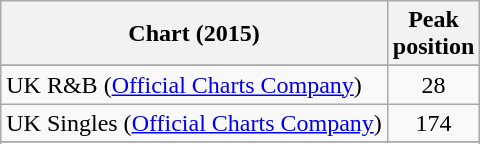<table class="wikitable sortable plainrowheaders">
<tr>
<th>Chart (2015)</th>
<th>Peak<br>position</th>
</tr>
<tr>
</tr>
<tr>
</tr>
<tr>
</tr>
<tr>
<td>UK R&B (<a href='#'>Official Charts Company</a>)</td>
<td align="center">28</td>
</tr>
<tr>
<td>UK Singles (<a href='#'>Official Charts Company</a>)</td>
<td align="center">174</td>
</tr>
<tr>
</tr>
<tr>
</tr>
<tr>
</tr>
<tr>
</tr>
<tr>
</tr>
</table>
